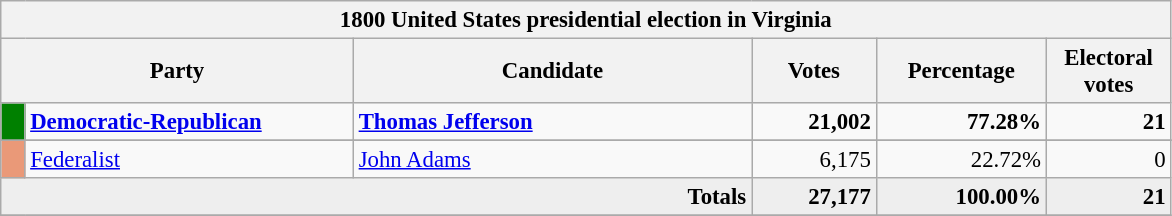<table class="wikitable" style="font-size: 95%;">
<tr>
<th colspan="6">1800 United States presidential election in Virginia</th>
</tr>
<tr>
<th colspan="2" style="width: 15em">Party</th>
<th style="width: 17em">Candidate</th>
<th style="width: 5em">Votes</th>
<th style="width: 7em">Percentage</th>
<th style="width: 5em">Electoral votes</th>
</tr>
<tr>
<th style="background-color:#008000; width: 3px"></th>
<td style="width: 130px"><strong><a href='#'>Democratic-Republican</a></strong></td>
<td><strong><a href='#'>Thomas Jefferson</a></strong></td>
<td align="right"><strong>21,002</strong></td>
<td align="right"><strong>77.28%</strong></td>
<td align="right"><strong>21</strong></td>
</tr>
<tr>
</tr>
<tr>
<th style="background-color:#EA9978; width: 3px"></th>
<td style="width: 130px"><a href='#'>Federalist</a></td>
<td><a href='#'>John Adams</a></td>
<td align="right">6,175</td>
<td align="right">22.72%</td>
<td align="right">0</td>
</tr>
<tr bgcolor="#EEEEEE">
<td colspan="3" align="right"><strong>Totals</strong></td>
<td align="right"><strong>27,177</strong></td>
<td align="right"><strong>100.00%</strong></td>
<td align="right"><strong>21</strong></td>
</tr>
<tr>
</tr>
</table>
